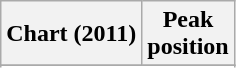<table class="wikitable sortable plainrowheaders" style="text-align:center">
<tr>
<th scope="col">Chart (2011)</th>
<th scope="col">Peak<br>position</th>
</tr>
<tr>
</tr>
<tr>
</tr>
</table>
